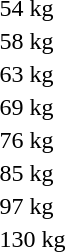<table>
<tr>
<td>54 kg<br></td>
<td></td>
<td></td>
<td></td>
</tr>
<tr>
<td>58 kg<br></td>
<td></td>
<td></td>
<td></td>
</tr>
<tr>
<td>63 kg<br></td>
<td></td>
<td></td>
<td></td>
</tr>
<tr>
<td>69 kg<br></td>
<td></td>
<td></td>
<td></td>
</tr>
<tr>
<td>76 kg<br></td>
<td></td>
<td></td>
<td></td>
</tr>
<tr>
<td>85 kg<br></td>
<td></td>
<td></td>
<td></td>
</tr>
<tr>
<td>97 kg<br></td>
<td></td>
<td></td>
<td></td>
</tr>
<tr>
<td>130 kg<br></td>
<td></td>
<td></td>
<td></td>
</tr>
</table>
